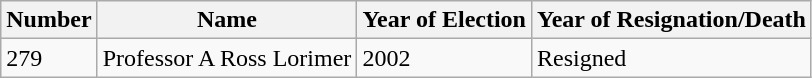<table class="wikitable">
<tr>
<th>Number</th>
<th>Name</th>
<th>Year of Election</th>
<th>Year of Resignation/Death</th>
</tr>
<tr>
<td>279</td>
<td>Professor A Ross Lorimer</td>
<td>2002</td>
<td>Resigned</td>
</tr>
</table>
